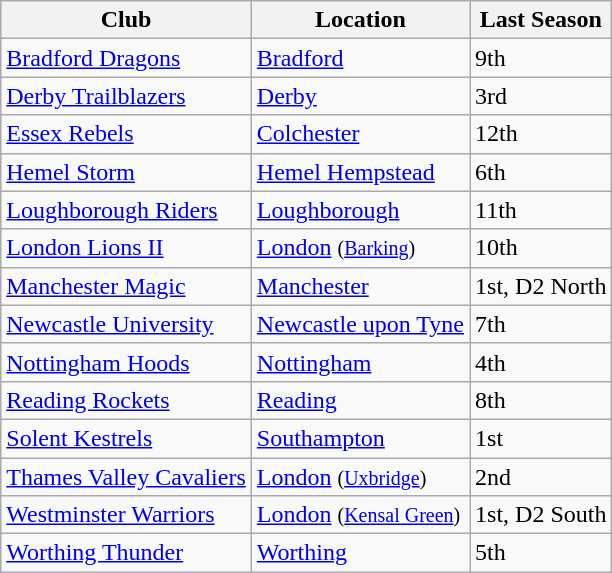<table class="wikitable sortable" style="text-align:left;">
<tr>
<th>Club</th>
<th>Location</th>
<th>Last Season</th>
</tr>
<tr>
<td style="text-align:left;"><a href='#'>Bradford Dragons</a></td>
<td><a href='#'>Bradford</a></td>
<td>9th</td>
</tr>
<tr>
<td style="text-align:left;"><a href='#'>Derby Trailblazers</a></td>
<td><a href='#'>Derby</a></td>
<td>3rd</td>
</tr>
<tr>
<td style="text-align:left;"><a href='#'>Essex Rebels</a></td>
<td><a href='#'>Colchester</a></td>
<td>12th</td>
</tr>
<tr>
<td style="text-align:left;"><a href='#'>Hemel Storm</a></td>
<td><a href='#'>Hemel Hempstead</a></td>
<td>6th</td>
</tr>
<tr>
<td style="text-align:left;"><a href='#'>Loughborough Riders</a></td>
<td><a href='#'>Loughborough</a></td>
<td>11th</td>
</tr>
<tr>
<td style="text-align:left;"><a href='#'>London Lions II</a></td>
<td><a href='#'>London</a> <small>(<a href='#'>Barking</a>)</small></td>
<td>10th</td>
</tr>
<tr>
<td style="text-align:left;"><a href='#'>Manchester Magic</a></td>
<td><a href='#'>Manchester</a></td>
<td>1st, D2 North</td>
</tr>
<tr>
<td style="text-align:left;"><a href='#'>Newcastle University</a></td>
<td><a href='#'>Newcastle upon Tyne</a></td>
<td>7th</td>
</tr>
<tr>
<td style="text-align:left;"><a href='#'>Nottingham Hoods</a></td>
<td><a href='#'>Nottingham</a></td>
<td>4th</td>
</tr>
<tr>
<td style="text-align:left;"><a href='#'>Reading Rockets</a></td>
<td><a href='#'>Reading</a></td>
<td>8th</td>
</tr>
<tr>
<td style="text-align:left;"><a href='#'>Solent Kestrels</a></td>
<td><a href='#'>Southampton</a></td>
<td>1st</td>
</tr>
<tr>
<td style="text-align:left;"><a href='#'>Thames Valley Cavaliers</a></td>
<td><a href='#'>London</a> <small>(<a href='#'>Uxbridge</a>)</small></td>
<td>2nd</td>
</tr>
<tr>
<td style="text-align:left;"><a href='#'>Westminster Warriors</a></td>
<td><a href='#'>London</a> <small>(<a href='#'>Kensal Green</a>)</small></td>
<td>1st, D2 South</td>
</tr>
<tr>
<td style="text-align:left;"><a href='#'>Worthing Thunder</a></td>
<td><a href='#'>Worthing</a></td>
<td>5th</td>
</tr>
</table>
